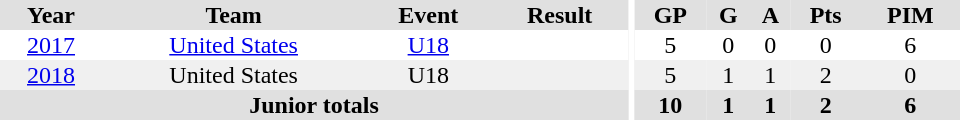<table border="0" cellpadding="1" cellspacing="0" ID="Table3" style="text-align:center; width:40em">
<tr ALIGN="center" bgcolor="#e0e0e0">
<th>Year</th>
<th>Team</th>
<th>Event</th>
<th>Result</th>
<th rowspan="99" bgcolor="#ffffff"></th>
<th>GP</th>
<th>G</th>
<th>A</th>
<th>Pts</th>
<th>PIM</th>
</tr>
<tr>
<td><a href='#'>2017</a></td>
<td><a href='#'>United States</a></td>
<td><a href='#'>U18</a></td>
<td></td>
<td>5</td>
<td>0</td>
<td>0</td>
<td>0</td>
<td>6</td>
</tr>
<tr bgcolor="#f0f0f0">
<td><a href='#'>2018</a></td>
<td>United States</td>
<td>U18</td>
<td></td>
<td>5</td>
<td>1</td>
<td>1</td>
<td>2</td>
<td>0</td>
</tr>
<tr bgcolor="#e0e0e0">
<th colspan="4">Junior totals</th>
<th>10</th>
<th>1</th>
<th>1</th>
<th>2</th>
<th>6</th>
</tr>
</table>
